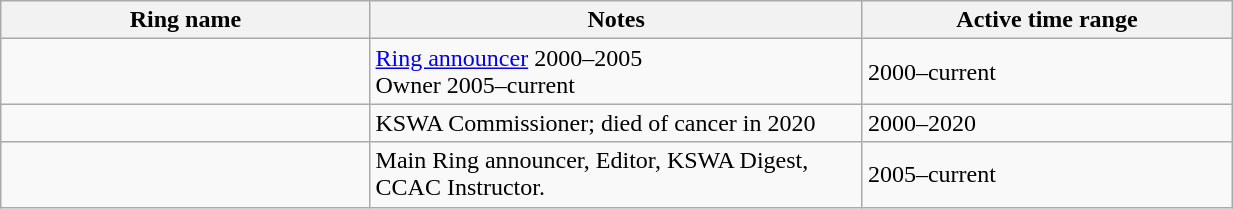<table class="wikitable sortable" style="width:65%;">
<tr>
<th width=15%>Ring name</th>
<th width=20%>Notes</th>
<th width=15%>Active time range</th>
</tr>
<tr>
<td></td>
<td><a href='#'>Ring announcer</a> 2000–2005<br>Owner 2005–current</td>
<td>2000–current</td>
</tr>
<tr>
<td></td>
<td>KSWA Commissioner; died of cancer in 2020</td>
<td>2000–2020</td>
</tr>
<tr>
<td></td>
<td>Main Ring announcer, Editor, KSWA Digest, CCAC Instructor.</td>
<td>2005–current</td>
</tr>
</table>
